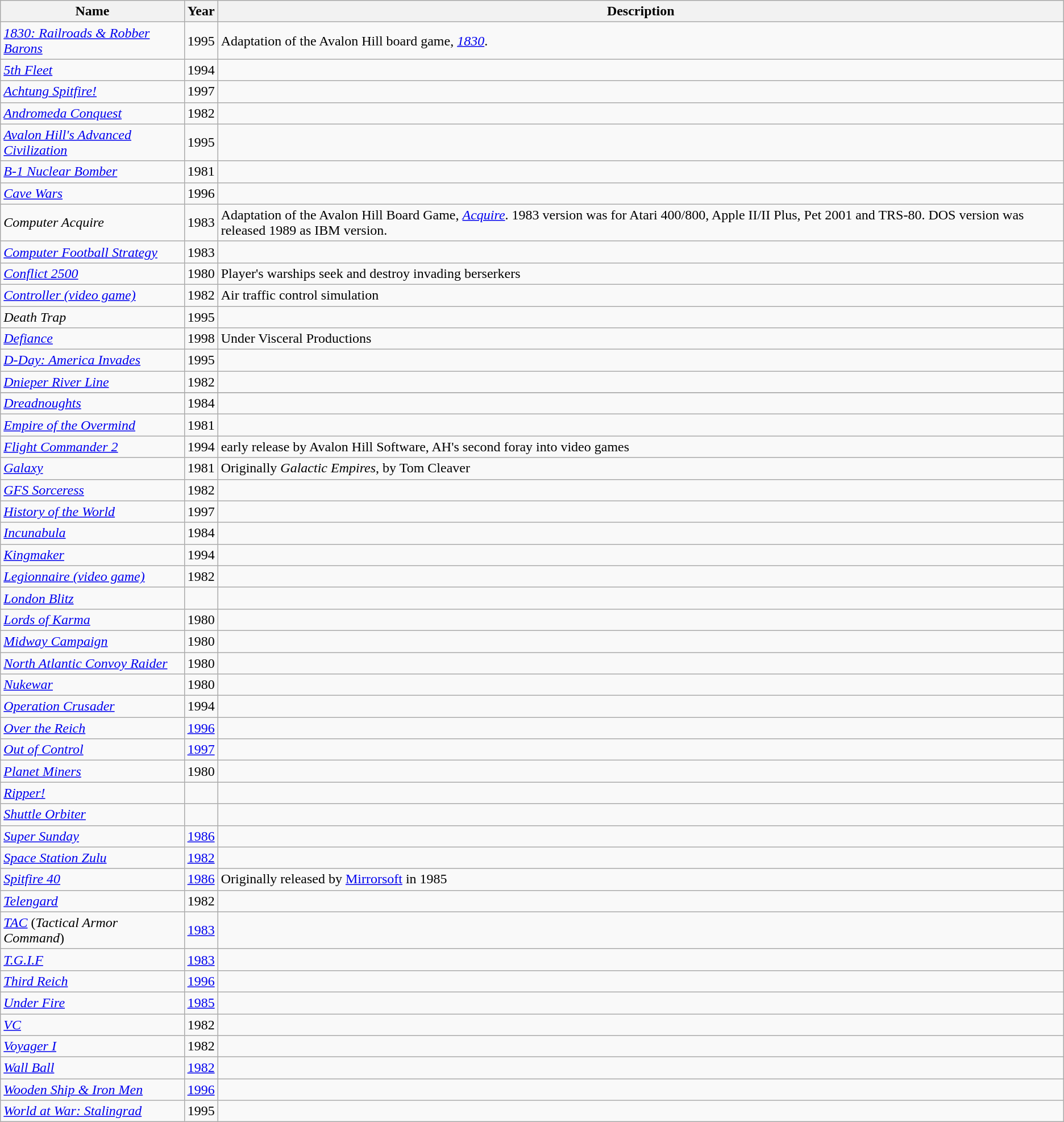<table class="wikitable sortable">
<tr id="0-9 (AH)">
<th>Name</th>
<th>Year</th>
<th class="unsortable">Description</th>
</tr>
<tr id="0-9 (CVG)">
<td><em><a href='#'>1830: Railroads & Robber Barons</a></em></td>
<td>1995</td>
<td>Adaptation of the Avalon Hill board game, <em><a href='#'>1830</a></em>.</td>
</tr>
<tr>
<td><em><a href='#'>5th Fleet</a></em></td>
<td>1994</td>
<td></td>
</tr>
<tr id="A (CVG)">
<td><em><a href='#'>Achtung Spitfire!</a></em></td>
<td>1997</td>
<td></td>
</tr>
<tr>
<td><em><a href='#'>Andromeda Conquest</a></em></td>
<td>1982</td>
<td></td>
</tr>
<tr>
<td><em><a href='#'>Avalon Hill's Advanced Civilization</a></em></td>
<td>1995</td>
<td></td>
</tr>
<tr id="B (CVG)">
<td><em><a href='#'>B-1 Nuclear Bomber</a></em></td>
<td>1981</td>
<td></td>
</tr>
<tr id="C (CVG)">
<td><em><a href='#'>Cave Wars</a></em></td>
<td>1996</td>
<td></td>
</tr>
<tr>
<td><em>Computer Acquire</em></td>
<td>1983</td>
<td>Adaptation of the Avalon Hill Board Game, <em><a href='#'>Acquire</a></em>. 1983 version was for Atari 400/800, Apple II/II Plus, Pet 2001 and TRS-80. DOS version was released 1989 as IBM version.</td>
</tr>
<tr>
<td><em><a href='#'>Computer Football Strategy</a></em></td>
<td>1983</td>
<td></td>
</tr>
<tr id="D (CVG)">
<td><em><a href='#'>Conflict 2500</a></em></td>
<td>1980</td>
<td>Player's warships seek and destroy invading berserkers</td>
</tr>
<tr>
<td><em><a href='#'>Controller (video game)</a></em></td>
<td>1982</td>
<td>Air traffic control simulation</td>
</tr>
<tr>
<td><em>Death Trap</em></td>
<td>1995</td>
<td></td>
</tr>
<tr>
<td><em><a href='#'>Defiance</a></em></td>
<td>1998</td>
<td>Under Visceral Productions</td>
</tr>
<tr>
<td><em><a href='#'>D-Day: America Invades</a></em></td>
<td>1995</td>
<td></td>
</tr>
<tr>
<td><em><a href='#'>Dnieper River Line</a></em></td>
<td>1982</td>
<td></td>
</tr>
<tr id="E (CVG)">
</tr>
<tr>
<td><em><a href='#'>Dreadnoughts</a></em></td>
<td>1984</td>
<td></td>
</tr>
<tr>
<td><em><a href='#'>Empire of the Overmind</a></em></td>
<td>1981</td>
<td></td>
</tr>
<tr id="F (CVG)">
<td><em><a href='#'>Flight Commander 2</a></em></td>
<td>1994</td>
<td>early release by Avalon Hill Software, AH's second foray into video games</td>
</tr>
<tr id="G (CVG)">
<td><em><a href='#'>Galaxy</a></em></td>
<td>1981</td>
<td>Originally <em>Galactic Empires</em>, by Tom Cleaver</td>
</tr>
<tr>
<td><em><a href='#'>GFS Sorceress</a></em></td>
<td>1982</td>
<td></td>
</tr>
<tr id="H (CVG)">
<td><em><a href='#'>History of the World</a></em></td>
<td>1997</td>
<td></td>
</tr>
<tr id="I (CVG)">
<td><em><a href='#'>Incunabula</a></em></td>
<td>1984</td>
<td></td>
</tr>
<tr id="K (CVG)">
<td><em><a href='#'>Kingmaker</a></em></td>
<td>1994</td>
<td></td>
</tr>
<tr id="L (CVG)">
<td><em><a href='#'>Legionnaire (video game)</a></em></td>
<td>1982</td>
<td></td>
</tr>
<tr>
<td><em><a href='#'>London Blitz</a></em></td>
<td></td>
<td></td>
</tr>
<tr>
<td><em><a href='#'>Lords of Karma</a></em></td>
<td>1980</td>
<td></td>
</tr>
<tr id="M (CVG)">
<td><em><a href='#'>Midway Campaign</a></em></td>
<td>1980</td>
<td></td>
</tr>
<tr id="N (CVG)">
<td><em><a href='#'>North Atlantic Convoy Raider</a></em></td>
<td>1980</td>
<td></td>
</tr>
<tr>
<td><em><a href='#'>Nukewar</a></em></td>
<td>1980</td>
<td></td>
</tr>
<tr id="O (CVG)">
<td><em><a href='#'>Operation Crusader</a></em></td>
<td>1994</td>
<td></td>
</tr>
<tr>
<td><em><a href='#'>Over the Reich</a></em></td>
<td><a href='#'>1996</a></td>
<td></td>
</tr>
<tr>
<td><em><a href='#'>Out of Control</a></em></td>
<td><a href='#'>1997</a></td>
<td></td>
</tr>
<tr id="P (CVG)">
<td><em><a href='#'>Planet Miners</a></em></td>
<td>1980</td>
<td></td>
</tr>
<tr id="R (CVG)">
<td><em><a href='#'>Ripper!</a></em></td>
<td></td>
<td></td>
</tr>
<tr id="S (CVG)">
<td><em><a href='#'>Shuttle Orbiter</a></em></td>
<td></td>
<td></td>
</tr>
<tr>
<td><em><a href='#'>Super Sunday</a></em></td>
<td><a href='#'>1986</a></td>
<td></td>
</tr>
<tr>
<td><em><a href='#'>Space Station Zulu</a></em></td>
<td><a href='#'>1982</a></td>
<td></td>
</tr>
<tr>
<td><em><a href='#'>Spitfire 40</a></em></td>
<td><a href='#'>1986</a></td>
<td>Originally released by <a href='#'>Mirrorsoft</a> in 1985</td>
</tr>
<tr>
<td><em><a href='#'>Telengard</a></em></td>
<td>1982</td>
<td></td>
</tr>
<tr id="T (CVG)">
<td><em><a href='#'>TAC</a></em> (<em>Tactical Armor Command</em>)</td>
<td><a href='#'>1983</a></td>
<td></td>
</tr>
<tr>
<td><em><a href='#'>T.G.I.F</a></em></td>
<td><a href='#'>1983</a></td>
<td></td>
</tr>
<tr>
<td><em><a href='#'>Third Reich</a></em></td>
<td><a href='#'>1996</a></td>
<td></td>
</tr>
<tr id="U (CVG)">
<td><em><a href='#'>Under Fire</a></em></td>
<td><a href='#'>1985</a></td>
<td></td>
</tr>
<tr id="V (CVG)">
<td><em><a href='#'>VC</a></em></td>
<td>1982</td>
<td></td>
</tr>
<tr>
<td><em><a href='#'>Voyager I</a></em></td>
<td>1982</td>
<td></td>
</tr>
<tr id="W (CVG)">
<td><em><a href='#'>Wall Ball</a></em></td>
<td><a href='#'>1982</a></td>
<td></td>
</tr>
<tr>
<td><em><a href='#'>Wooden Ship & Iron Men</a></em></td>
<td><a href='#'>1996</a></td>
<td></td>
</tr>
<tr>
<td><em><a href='#'>World at War: Stalingrad</a></em></td>
<td>1995</td>
<td></td>
</tr>
</table>
